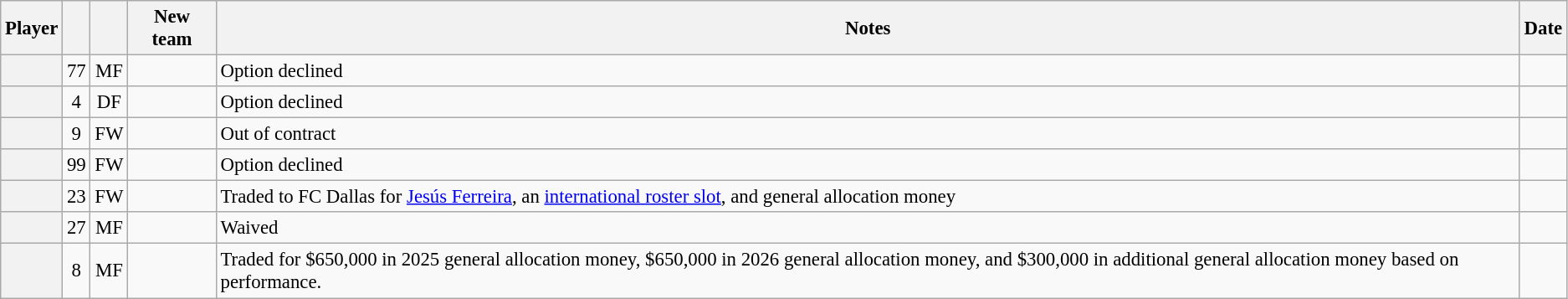<table class="wikitable plainrowheaders sortable" style="font-size:95%; text-align:left">
<tr>
<th scope=col>Player</th>
<th scope=col></th>
<th scope=col></th>
<th scope=col>New team</th>
<th scope=col class=unsortable>Notes</th>
<th scope=col>Date</th>
</tr>
<tr>
<th scope=row></th>
<td align=center>77</td>
<td align=center>MF</td>
<td></td>
<td>Option declined</td>
<td></td>
</tr>
<tr>
<th scope=row></th>
<td align=center>4</td>
<td align=center>DF</td>
<td></td>
<td>Option declined</td>
<td></td>
</tr>
<tr>
<th scope=row></th>
<td align=center>9</td>
<td align=center>FW</td>
<td></td>
<td>Out of contract</td>
<td></td>
</tr>
<tr>
<th scope=row></th>
<td align=center>99</td>
<td align=center>FW</td>
<td></td>
<td>Option declined</td>
<td></td>
</tr>
<tr>
<th scope=row></th>
<td align=center>23</td>
<td align=center>FW</td>
<td></td>
<td>Traded to FC Dallas for <a href='#'>Jesús Ferreira</a>, an <a href='#'>international roster slot</a>, and general allocation money</td>
<td></td>
</tr>
<tr>
<th scope=row></th>
<td align=center>27</td>
<td align=center>MF</td>
<td></td>
<td>Waived</td>
<td></td>
</tr>
<tr>
<th scope=row></th>
<td align=center>8</td>
<td align=center>MF</td>
<td></td>
<td>Traded for $650,000 in 2025 general allocation money, $650,000 in 2026 general allocation money, and $300,000 in additional general allocation money based on performance.</td>
<td></td>
</tr>
</table>
